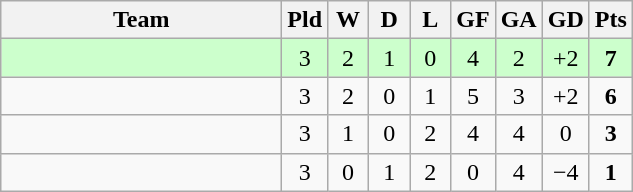<table class="wikitable" style="text-align:center;">
<tr>
<th width=180>Team</th>
<th width=20>Pld</th>
<th width=20>W</th>
<th width=20>D</th>
<th width=20>L</th>
<th width=20>GF</th>
<th width=20>GA</th>
<th width=20>GD</th>
<th width=20>Pts</th>
</tr>
<tr bgcolor="#ccffcc">
<td align="left"></td>
<td>3</td>
<td>2</td>
<td>1</td>
<td>0</td>
<td>4</td>
<td>2</td>
<td>+2</td>
<td><strong>7</strong></td>
</tr>
<tr>
<td align="left"></td>
<td>3</td>
<td>2</td>
<td>0</td>
<td>1</td>
<td>5</td>
<td>3</td>
<td>+2</td>
<td><strong>6</strong></td>
</tr>
<tr>
<td align="left"><em></em></td>
<td>3</td>
<td>1</td>
<td>0</td>
<td>2</td>
<td>4</td>
<td>4</td>
<td>0</td>
<td><strong>3</strong></td>
</tr>
<tr>
<td align="left"></td>
<td>3</td>
<td>0</td>
<td>1</td>
<td>2</td>
<td>0</td>
<td>4</td>
<td>−4</td>
<td><strong>1</strong></td>
</tr>
</table>
